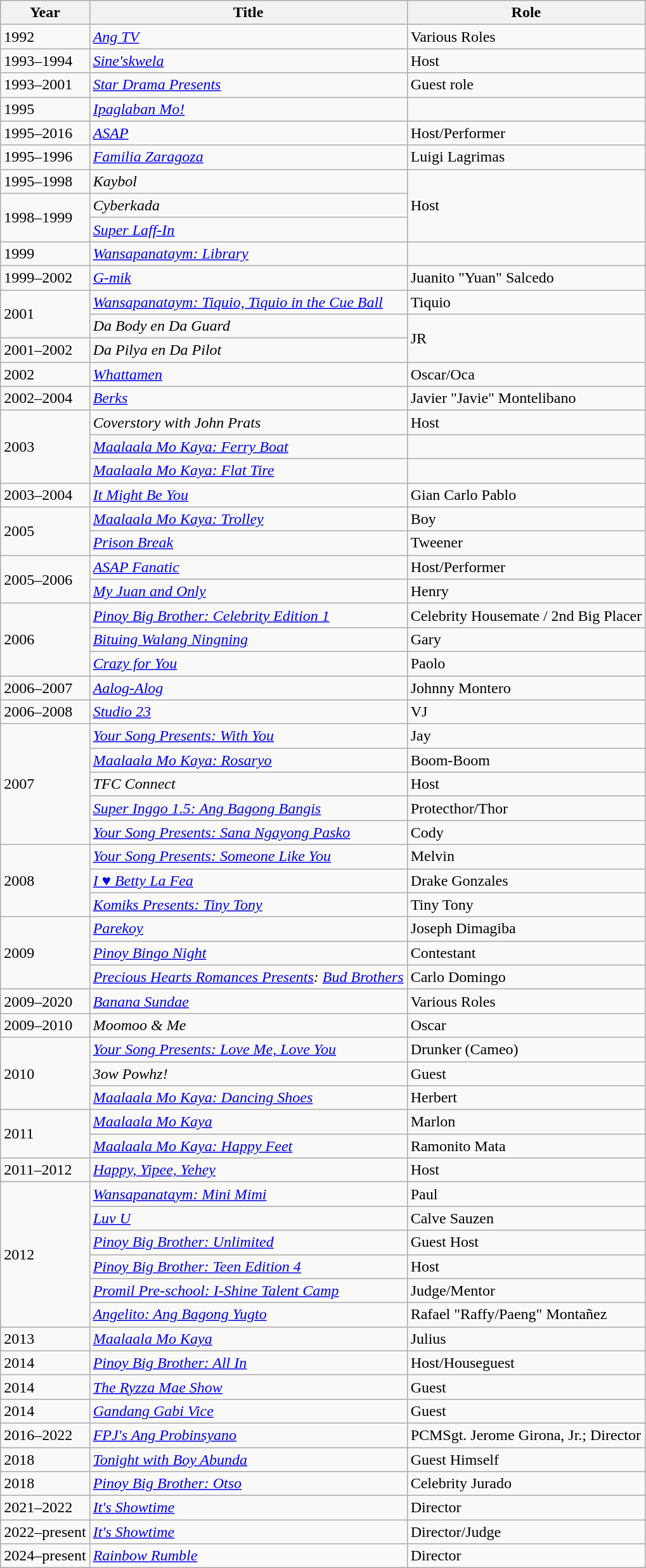<table class="wikitable">
<tr>
<th>Year</th>
<th>Title</th>
<th>Role</th>
</tr>
<tr>
<td>1992</td>
<td><em><a href='#'>Ang TV</a></em></td>
<td>Various Roles</td>
</tr>
<tr>
<td>1993–1994</td>
<td><em><a href='#'>Sine'skwela</a></em></td>
<td>Host</td>
</tr>
<tr>
<td>1993–2001</td>
<td><em><a href='#'>Star Drama Presents</a></em></td>
<td>Guest role</td>
</tr>
<tr>
<td>1995</td>
<td><em><a href='#'>Ipaglaban Mo!</a></em></td>
<td></td>
</tr>
<tr>
<td>1995–2016</td>
<td><em><a href='#'>ASAP</a></em></td>
<td>Host/Performer</td>
</tr>
<tr>
<td>1995–1996</td>
<td><em><a href='#'>Familia Zaragoza</a></em></td>
<td>Luigi Lagrimas</td>
</tr>
<tr>
<td>1995–1998</td>
<td><em>Kaybol</em></td>
<td rowspan=3>Host</td>
</tr>
<tr>
<td rowspan=2>1998–1999</td>
<td><em>Cyberkada</em></td>
</tr>
<tr>
<td><em><a href='#'>Super Laff-In</a></em></td>
</tr>
<tr>
<td>1999</td>
<td><em><a href='#'>Wansapanataym: Library</a></em></td>
<td></td>
</tr>
<tr>
<td>1999–2002</td>
<td><em><a href='#'>G-mik</a></em></td>
<td>Juanito "Yuan" Salcedo</td>
</tr>
<tr>
<td rowspan=2>2001</td>
<td><em><a href='#'>Wansapanataym: Tiquio, Tiquio in the Cue Ball</a></em></td>
<td>Tiquio</td>
</tr>
<tr>
<td><em>Da Body en Da Guard</em></td>
<td rowspan=2>JR</td>
</tr>
<tr>
<td>2001–2002</td>
<td><em>Da Pilya en Da Pilot</em></td>
</tr>
<tr>
<td>2002</td>
<td><em><a href='#'>Whattamen</a></em></td>
<td>Oscar/Oca</td>
</tr>
<tr>
<td>2002–2004</td>
<td><em><a href='#'>Berks</a></em></td>
<td>Javier "Javie" Montelibano</td>
</tr>
<tr>
<td rowspan=3>2003</td>
<td><em>Coverstory with John Prats</em></td>
<td>Host</td>
</tr>
<tr>
<td><em><a href='#'>Maalaala Mo Kaya: Ferry Boat</a></em></td>
<td></td>
</tr>
<tr>
<td><em><a href='#'>Maalaala Mo Kaya: Flat Tire</a></em></td>
<td></td>
</tr>
<tr>
<td>2003–2004</td>
<td><em><a href='#'>It Might Be You</a></em></td>
<td>Gian Carlo Pablo</td>
</tr>
<tr>
<td rowspan=2>2005</td>
<td><em><a href='#'>Maalaala Mo Kaya: Trolley</a></em></td>
<td>Boy</td>
</tr>
<tr>
<td><em><a href='#'>Prison Break</a></em></td>
<td>Tweener</td>
</tr>
<tr>
<td rowspan=2>2005–2006</td>
<td><em><a href='#'>ASAP Fanatic</a></em></td>
<td>Host/Performer</td>
</tr>
<tr>
<td><em><a href='#'>My Juan and Only</a></em></td>
<td>Henry</td>
</tr>
<tr>
<td rowspan=3>2006</td>
<td><em><a href='#'>Pinoy Big Brother: Celebrity Edition 1</a></em></td>
<td>Celebrity Housemate / 2nd Big Placer</td>
</tr>
<tr>
<td><em><a href='#'>Bituing Walang Ningning</a></em></td>
<td>Gary</td>
</tr>
<tr>
<td><em><a href='#'>Crazy for You</a></em></td>
<td>Paolo</td>
</tr>
<tr>
<td>2006–2007</td>
<td><em><a href='#'>Aalog-Alog</a></em></td>
<td>Johnny Montero</td>
</tr>
<tr>
<td>2006–2008</td>
<td><em><a href='#'>Studio 23</a></em></td>
<td>VJ</td>
</tr>
<tr>
<td rowspan=5>2007</td>
<td><em><a href='#'>Your Song Presents: With You</a></em></td>
<td>Jay</td>
</tr>
<tr>
<td><em><a href='#'>Maalaala Mo Kaya: Rosaryo</a></em></td>
<td>Boom-Boom</td>
</tr>
<tr>
<td><em>TFC Connect</em></td>
<td>Host</td>
</tr>
<tr>
<td><em><a href='#'>Super Inggo 1.5: Ang Bagong Bangis</a></em></td>
<td>Protecthor/Thor</td>
</tr>
<tr>
<td><em><a href='#'>Your Song Presents: Sana Ngayong Pasko</a></em></td>
<td>Cody</td>
</tr>
<tr>
<td rowspan=3>2008</td>
<td><em><a href='#'>Your Song Presents: Someone Like You</a></em></td>
<td>Melvin</td>
</tr>
<tr>
<td><em><a href='#'>I ♥ Betty La Fea</a></em></td>
<td>Drake Gonzales</td>
</tr>
<tr>
<td><em><a href='#'>Komiks Presents: Tiny Tony</a></em></td>
<td>Tiny Tony</td>
</tr>
<tr>
<td rowspan=3>2009</td>
<td><em><a href='#'>Parekoy</a></em></td>
<td>Joseph Dimagiba</td>
</tr>
<tr>
<td><em><a href='#'>Pinoy Bingo Night</a></em></td>
<td>Contestant</td>
</tr>
<tr>
<td><em><a href='#'>Precious Hearts Romances Presents</a>: <a href='#'>Bud Brothers</a></em></td>
<td>Carlo Domingo</td>
</tr>
<tr>
<td>2009–2020</td>
<td><em><a href='#'>Banana Sundae</a></em></td>
<td>Various Roles</td>
</tr>
<tr>
<td>2009–2010</td>
<td><em>Moomoo & Me</em></td>
<td>Oscar </td>
</tr>
<tr>
<td rowspan="3">2010</td>
<td><em><a href='#'>Your Song Presents: Love Me, Love You</a></em></td>
<td>Drunker (Cameo)</td>
</tr>
<tr>
<td><em>3ow Powhz!</em></td>
<td>Guest</td>
</tr>
<tr>
<td><em><a href='#'>Maalaala Mo Kaya: Dancing Shoes</a></em></td>
<td>Herbert</td>
</tr>
<tr>
<td rowspan=2>2011</td>
<td><em><a href='#'>Maalaala Mo Kaya</a></em></td>
<td>Marlon</td>
</tr>
<tr>
<td><em><a href='#'>Maalaala Mo Kaya: Happy Feet</a></em></td>
<td>Ramonito Mata</td>
</tr>
<tr>
<td>2011–2012</td>
<td><em><a href='#'>Happy, Yipee, Yehey</a></em></td>
<td>Host</td>
</tr>
<tr>
<td rowspan="6">2012</td>
<td><em><a href='#'>Wansapanataym: Mini Mimi</a></em></td>
<td>Paul</td>
</tr>
<tr>
<td><em><a href='#'>Luv U</a></em></td>
<td>Calve Sauzen</td>
</tr>
<tr>
<td><em><a href='#'>Pinoy Big Brother: Unlimited</a></em></td>
<td>Guest Host</td>
</tr>
<tr>
<td><em><a href='#'>Pinoy Big Brother: Teen Edition 4</a></em></td>
<td>Host</td>
</tr>
<tr>
<td><em><a href='#'>Promil Pre-school: I-Shine Talent Camp</a></em></td>
<td>Judge/Mentor</td>
</tr>
<tr>
<td><em><a href='#'>Angelito: Ang Bagong Yugto</a></em></td>
<td>Rafael "Raffy/Paeng" Montañez</td>
</tr>
<tr>
<td>2013</td>
<td><em><a href='#'>Maalaala Mo Kaya</a></em></td>
<td>Julius</td>
</tr>
<tr>
<td>2014</td>
<td><em><a href='#'>Pinoy Big Brother: All In</a></em></td>
<td>Host/Houseguest</td>
</tr>
<tr>
<td>2014</td>
<td><em><a href='#'>The Ryzza Mae Show</a></em></td>
<td>Guest</td>
</tr>
<tr>
<td>2014</td>
<td><em><a href='#'>Gandang Gabi Vice</a></em></td>
<td>Guest</td>
</tr>
<tr>
<td>2016–2022</td>
<td><em><a href='#'>FPJ's Ang Probinsyano</a></em></td>
<td>PCMSgt. Jerome Girona, Jr.; Director</td>
</tr>
<tr>
<td>2018</td>
<td><em><a href='#'>Tonight with Boy Abunda</a></em></td>
<td>Guest Himself</td>
</tr>
<tr>
<td>2018</td>
<td><em><a href='#'>Pinoy Big Brother: Otso</a></em></td>
<td>Celebrity Jurado</td>
</tr>
<tr>
<td>2021–2022</td>
<td><em><a href='#'>It's Showtime</a></em></td>
<td>Director</td>
</tr>
<tr>
<td>2022–present</td>
<td><em><a href='#'>It's Showtime</a></em></td>
<td>Director/Judge</td>
</tr>
<tr>
<td>2024–present</td>
<td><em><a href='#'>Rainbow Rumble</a></em></td>
<td>Director</td>
</tr>
</table>
